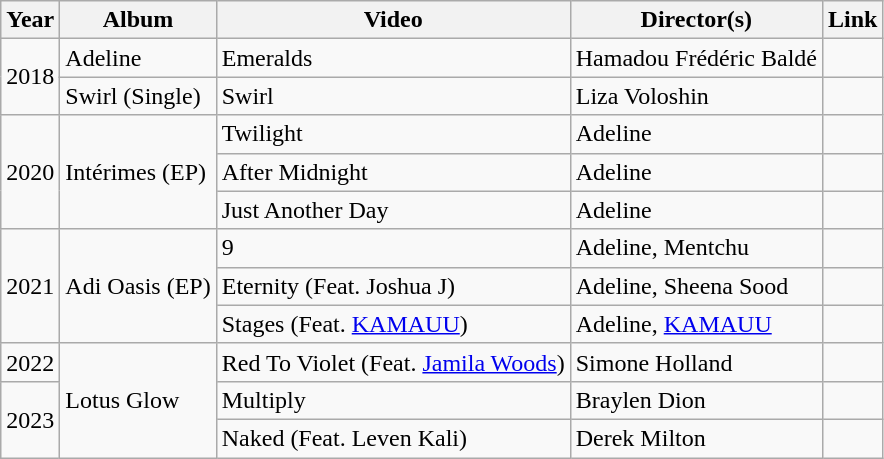<table class="wikitable">
<tr>
<th>Year</th>
<th>Album</th>
<th>Video</th>
<th>Director(s)</th>
<th>Link</th>
</tr>
<tr>
<td rowspan="2">2018</td>
<td>Adeline</td>
<td>Emeralds</td>
<td>Hamadou Frédéric Baldé</td>
<td></td>
</tr>
<tr>
<td>Swirl (Single)</td>
<td>Swirl</td>
<td>Liza Voloshin</td>
<td></td>
</tr>
<tr>
<td rowspan="3">2020</td>
<td rowspan="3">Intérimes (EP)</td>
<td>Twilight</td>
<td>Adeline</td>
<td></td>
</tr>
<tr>
<td>After Midnight</td>
<td>Adeline</td>
<td></td>
</tr>
<tr>
<td>Just Another Day</td>
<td>Adeline</td>
<td></td>
</tr>
<tr>
<td rowspan="3">2021</td>
<td rowspan="3">Adi Oasis (EP)</td>
<td>9</td>
<td>Adeline, Mentchu</td>
<td></td>
</tr>
<tr>
<td>Eternity (Feat. Joshua J)</td>
<td>Adeline, Sheena Sood</td>
<td></td>
</tr>
<tr>
<td>Stages (Feat. <a href='#'>KAMAUU</a>)</td>
<td>Adeline, <a href='#'>KAMAUU</a></td>
<td></td>
</tr>
<tr>
<td>2022</td>
<td rowspan="3">Lotus Glow</td>
<td>Red To Violet (Feat. <a href='#'>Jamila Woods</a>)</td>
<td>Simone Holland</td>
<td></td>
</tr>
<tr>
<td rowspan="2">2023</td>
<td>Multiply</td>
<td>Braylen Dion</td>
<td></td>
</tr>
<tr>
<td>Naked (Feat. Leven Kali)</td>
<td>Derek Milton</td>
<td></td>
</tr>
</table>
